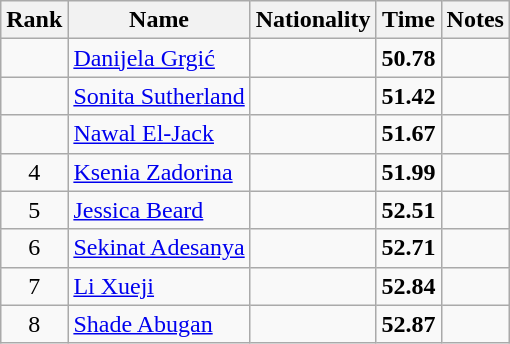<table class="wikitable sortable" style="text-align:center">
<tr>
<th>Rank</th>
<th>Name</th>
<th>Nationality</th>
<th>Time</th>
<th>Notes</th>
</tr>
<tr>
<td></td>
<td align=left><a href='#'>Danijela Grgić</a></td>
<td align=left></td>
<td><strong>50.78</strong></td>
<td></td>
</tr>
<tr>
<td></td>
<td align=left><a href='#'>Sonita Sutherland</a></td>
<td align=left></td>
<td><strong>51.42</strong></td>
<td></td>
</tr>
<tr>
<td></td>
<td align=left><a href='#'>Nawal El-Jack</a></td>
<td align=left></td>
<td><strong>51.67</strong></td>
<td></td>
</tr>
<tr>
<td>4</td>
<td align=left><a href='#'>Ksenia Zadorina</a></td>
<td align=left></td>
<td><strong>51.99</strong></td>
<td></td>
</tr>
<tr>
<td>5</td>
<td align=left><a href='#'>Jessica Beard</a></td>
<td align=left></td>
<td><strong>52.51</strong></td>
<td></td>
</tr>
<tr>
<td>6</td>
<td align=left><a href='#'>Sekinat Adesanya</a></td>
<td align=left></td>
<td><strong>52.71</strong></td>
<td></td>
</tr>
<tr>
<td>7</td>
<td align=left><a href='#'>Li Xueji</a></td>
<td align=left></td>
<td><strong>52.84</strong></td>
<td></td>
</tr>
<tr>
<td>8</td>
<td align=left><a href='#'>Shade Abugan</a></td>
<td align=left></td>
<td><strong>52.87</strong></td>
<td></td>
</tr>
</table>
